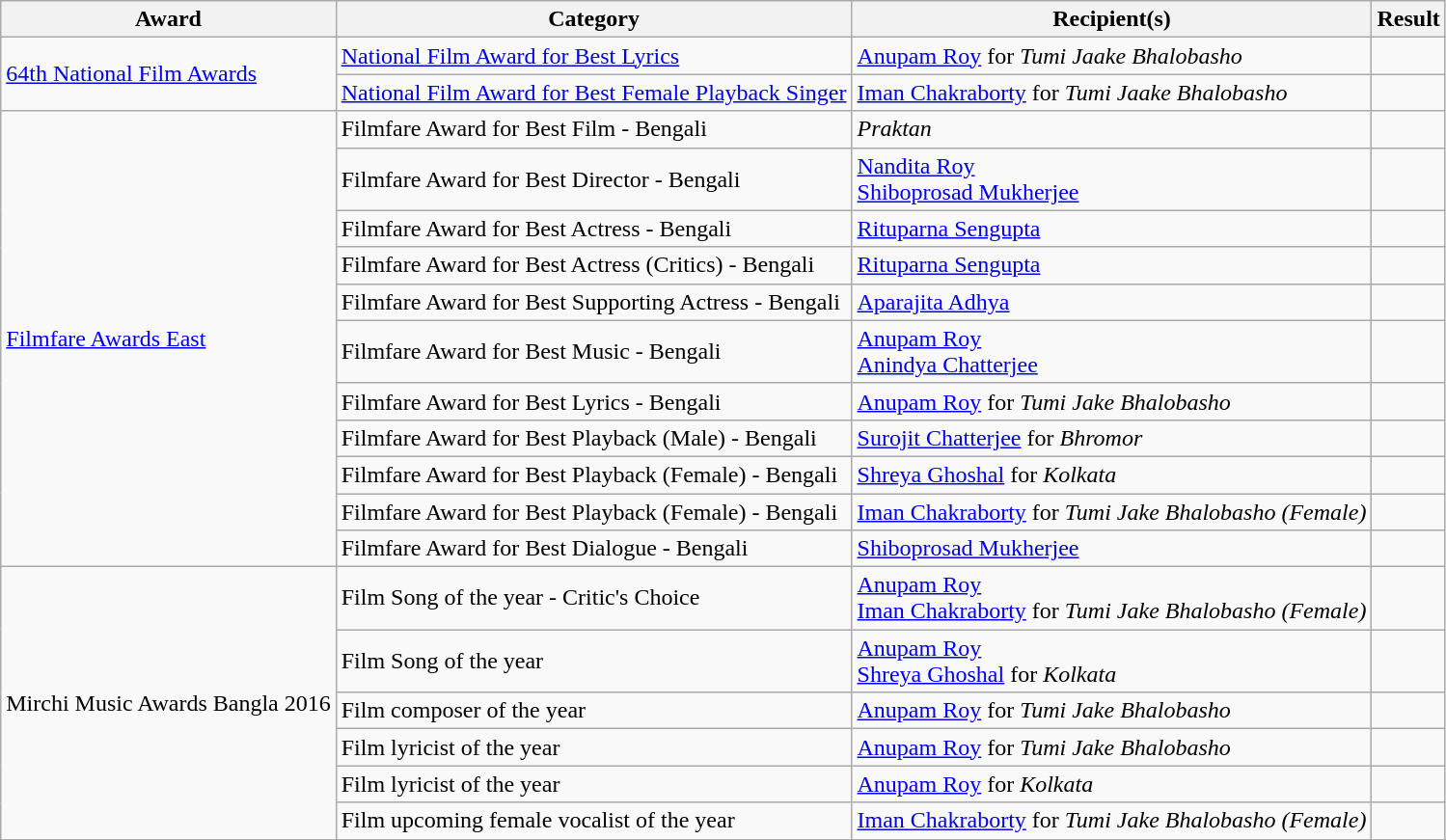<table class="wikitable sortable">
<tr>
<th>Award</th>
<th>Category</th>
<th>Recipient(s)</th>
<th>Result</th>
</tr>
<tr>
<td rowspan="2"><a href='#'>64th National Film Awards</a></td>
<td><a href='#'>National Film Award for Best Lyrics</a></td>
<td><a href='#'>Anupam Roy</a> for <em>Tumi Jaake Bhalobasho</em></td>
<td></td>
</tr>
<tr>
<td><a href='#'>National Film Award for Best Female Playback Singer</a></td>
<td><a href='#'>Iman Chakraborty</a> for <em>Tumi Jaake Bhalobasho</em></td>
<td></td>
</tr>
<tr>
<td rowspan="11"><a href='#'>Filmfare Awards East</a></td>
<td>Filmfare Award for Best Film - Bengali</td>
<td><em>Praktan</em></td>
<td></td>
</tr>
<tr>
<td>Filmfare Award for Best Director - Bengali</td>
<td><a href='#'>Nandita Roy</a> <br> <a href='#'>Shiboprosad Mukherjee</a></td>
<td></td>
</tr>
<tr>
<td>Filmfare Award for Best Actress - Bengali</td>
<td><a href='#'>Rituparna Sengupta</a></td>
<td></td>
</tr>
<tr>
<td>Filmfare Award for Best Actress (Critics) - Bengali</td>
<td><a href='#'>Rituparna Sengupta</a></td>
<td></td>
</tr>
<tr>
<td>Filmfare Award for Best Supporting Actress - Bengali</td>
<td><a href='#'>Aparajita Adhya</a></td>
<td></td>
</tr>
<tr>
<td>Filmfare Award for Best Music - Bengali</td>
<td><a href='#'>Anupam Roy</a> <br> <a href='#'>Anindya Chatterjee</a></td>
<td></td>
</tr>
<tr>
<td>Filmfare Award for Best Lyrics - Bengali</td>
<td><a href='#'>Anupam Roy</a> for <em>Tumi Jake Bhalobasho</em></td>
<td></td>
</tr>
<tr>
<td>Filmfare Award for Best Playback (Male) - Bengali</td>
<td><a href='#'>Surojit Chatterjee</a> for <em>Bhromor</em></td>
<td></td>
</tr>
<tr>
<td>Filmfare Award for Best Playback (Female) - Bengali</td>
<td><a href='#'>Shreya Ghoshal</a> for <em>Kolkata</em></td>
<td></td>
</tr>
<tr>
<td>Filmfare Award for Best Playback (Female) - Bengali</td>
<td><a href='#'>Iman Chakraborty</a> for <em>Tumi Jake Bhalobasho (Female)</em></td>
<td></td>
</tr>
<tr>
<td>Filmfare Award for Best Dialogue - Bengali</td>
<td><a href='#'>Shiboprosad Mukherjee</a></td>
<td></td>
</tr>
<tr>
<td rowspan="6">Mirchi Music Awards Bangla 2016</td>
<td>Film Song of the year - Critic's Choice</td>
<td><a href='#'>Anupam Roy</a> <br> <a href='#'>Iman Chakraborty</a> for <em>Tumi Jake Bhalobasho (Female)</em></td>
<td></td>
</tr>
<tr>
<td>Film Song of the year</td>
<td><a href='#'>Anupam Roy</a> <br> <a href='#'>Shreya Ghoshal</a> for <em>Kolkata</em></td>
<td></td>
</tr>
<tr>
<td>Film composer of the year</td>
<td><a href='#'>Anupam Roy</a> for <em>Tumi Jake Bhalobasho</em></td>
<td></td>
</tr>
<tr>
<td>Film lyricist of the year</td>
<td><a href='#'>Anupam Roy</a> for <em>Tumi Jake Bhalobasho</em></td>
<td></td>
</tr>
<tr>
<td>Film lyricist of the year</td>
<td><a href='#'>Anupam Roy</a> for <em>Kolkata</em></td>
<td></td>
</tr>
<tr>
<td>Film upcoming female vocalist of the year</td>
<td><a href='#'>Iman Chakraborty</a> for <em>Tumi Jake Bhalobasho (Female)</em></td>
<td></td>
</tr>
<tr>
</tr>
</table>
